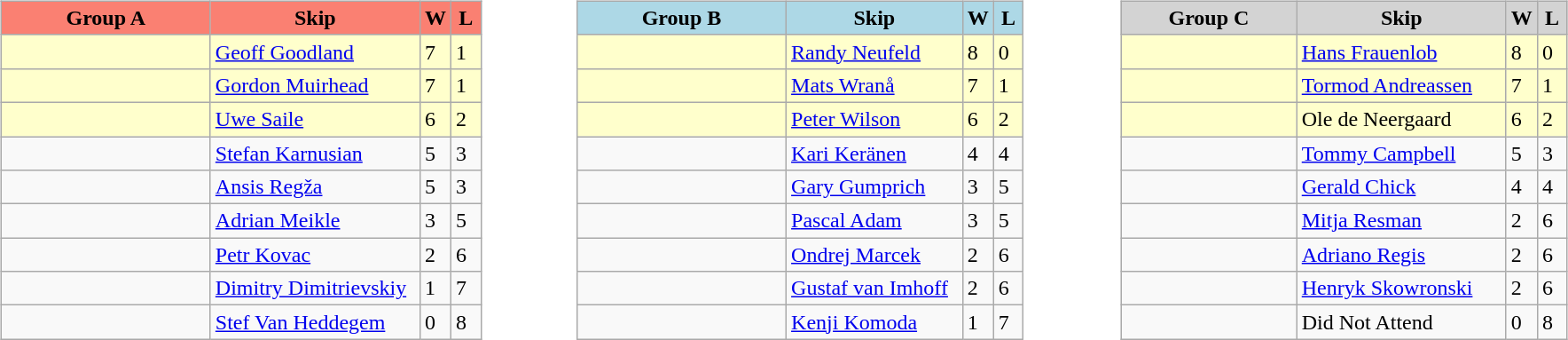<table table>
<tr>
<td valign=top width=10%><br><table class=wikitable>
<tr>
<th style="background: #FA8072;" width=150>Group A</th>
<th style="background: #FA8072;" width=150>Skip</th>
<th style="background: #FA8072;" width=15>W</th>
<th style="background: #FA8072;" width=15>L</th>
</tr>
<tr bgcolor=#ffffcc>
<td></td>
<td><a href='#'>Geoff Goodland</a></td>
<td>7</td>
<td>1</td>
</tr>
<tr bgcolor=#ffffcc>
<td></td>
<td><a href='#'>Gordon Muirhead</a></td>
<td>7</td>
<td>1</td>
</tr>
<tr bgcolor=#ffffcc>
<td></td>
<td><a href='#'>Uwe Saile</a></td>
<td>6</td>
<td>2</td>
</tr>
<tr>
<td></td>
<td><a href='#'>Stefan Karnusian</a></td>
<td>5</td>
<td>3</td>
</tr>
<tr>
<td></td>
<td><a href='#'>Ansis Regža</a></td>
<td>5</td>
<td>3</td>
</tr>
<tr>
<td></td>
<td><a href='#'>Adrian Meikle</a></td>
<td>3</td>
<td>5</td>
</tr>
<tr>
<td></td>
<td><a href='#'>Petr Kovac</a></td>
<td>2</td>
<td>6</td>
</tr>
<tr>
<td></td>
<td><a href='#'>Dimitry Dimitrievskiy</a></td>
<td>1</td>
<td>7</td>
</tr>
<tr>
<td></td>
<td><a href='#'>Stef Van Heddegem</a></td>
<td>0</td>
<td>8</td>
</tr>
</table>
</td>
<td valign=top width=10%><br><table class=wikitable>
<tr>
<th style="background: #ADD8E6;" width=150>Group B</th>
<th style="background: #ADD8E6;" width=125>Skip</th>
<th style="background: #ADD8E6;" width=15>W</th>
<th style="background: #ADD8E6;" width=15>L</th>
</tr>
<tr bgcolor=#ffffcc>
<td></td>
<td><a href='#'>Randy Neufeld</a></td>
<td>8</td>
<td>0</td>
</tr>
<tr bgcolor=#ffffcc>
<td></td>
<td><a href='#'>Mats Wranå</a></td>
<td>7</td>
<td>1</td>
</tr>
<tr bgcolor=#ffffcc>
<td></td>
<td><a href='#'>Peter Wilson</a></td>
<td>6</td>
<td>2</td>
</tr>
<tr>
<td></td>
<td><a href='#'>Kari Keränen</a></td>
<td>4</td>
<td>4</td>
</tr>
<tr>
<td></td>
<td><a href='#'>Gary Gumprich</a></td>
<td>3</td>
<td>5</td>
</tr>
<tr>
<td></td>
<td><a href='#'>Pascal Adam</a></td>
<td>3</td>
<td>5</td>
</tr>
<tr>
<td></td>
<td><a href='#'>Ondrej Marcek</a></td>
<td>2</td>
<td>6</td>
</tr>
<tr>
<td></td>
<td><a href='#'>Gustaf van Imhoff</a></td>
<td>2</td>
<td>6</td>
</tr>
<tr>
<td></td>
<td><a href='#'>Kenji Komoda</a></td>
<td>1</td>
<td>7</td>
</tr>
</table>
</td>
<td valign=top width=10%><br><table class=wikitable>
<tr>
<th style="background: #D3D3D3;" width=125>Group C</th>
<th style="background: #D3D3D3;" width=150>Skip</th>
<th style="background: #D3D3D3;" width=15>W</th>
<th style="background: #D3D3D3;" width=15>L</th>
</tr>
<tr bgcolor=#ffffcc>
<td></td>
<td><a href='#'>Hans Frauenlob</a></td>
<td>8</td>
<td>0</td>
</tr>
<tr bgcolor=#ffffcc>
<td></td>
<td><a href='#'>Tormod Andreassen</a></td>
<td>7</td>
<td>1</td>
</tr>
<tr bgcolor=#ffffcc>
<td></td>
<td>Ole de Neergaard</td>
<td>6</td>
<td>2</td>
</tr>
<tr>
<td></td>
<td><a href='#'>Tommy Campbell</a></td>
<td>5</td>
<td>3</td>
</tr>
<tr>
<td></td>
<td><a href='#'>Gerald Chick</a></td>
<td>4</td>
<td>4</td>
</tr>
<tr>
<td></td>
<td><a href='#'>Mitja Resman</a></td>
<td>2</td>
<td>6</td>
</tr>
<tr>
<td></td>
<td><a href='#'>Adriano Regis</a></td>
<td>2</td>
<td>6</td>
</tr>
<tr>
<td></td>
<td><a href='#'>Henryk Skowronski</a></td>
<td>2</td>
<td>6</td>
</tr>
<tr>
<td></td>
<td>Did Not Attend</td>
<td>0</td>
<td>8</td>
</tr>
</table>
</td>
</tr>
</table>
